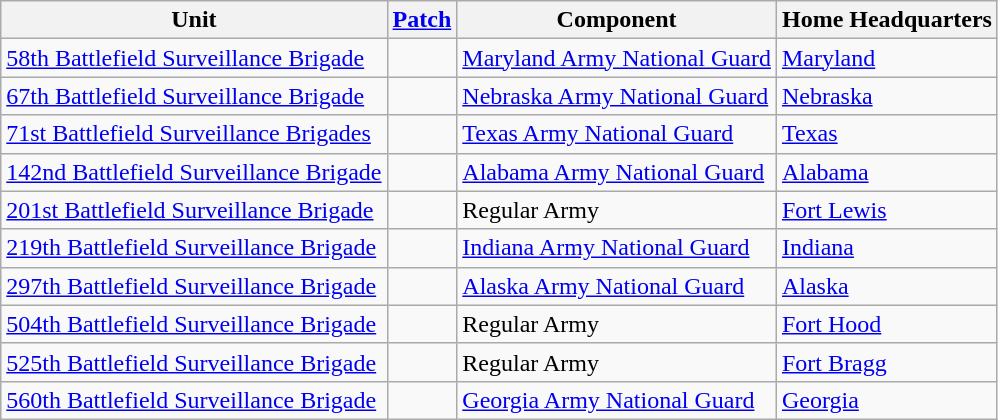<table class="wikitable">
<tr>
<th><strong>Unit</strong></th>
<th><strong><a href='#'>Patch</a></strong></th>
<th><strong>Component</strong></th>
<th><strong>Home Headquarters</strong></th>
</tr>
<tr>
<td><a href='#'>58th Battlefield Surveillance Brigade</a></td>
<td></td>
<td><a href='#'>Maryland Army National Guard</a></td>
<td><a href='#'>Maryland</a></td>
</tr>
<tr>
<td><a href='#'>67th Battlefield Surveillance Brigade</a></td>
<td></td>
<td><a href='#'>Nebraska Army National Guard</a></td>
<td><a href='#'>Nebraska</a></td>
</tr>
<tr>
<td><a href='#'>71st Battlefield Surveillance Brigades</a></td>
<td></td>
<td><a href='#'>Texas Army National Guard</a></td>
<td><a href='#'>Texas</a></td>
</tr>
<tr>
<td><a href='#'>142nd Battlefield Surveillance Brigade</a></td>
<td></td>
<td><a href='#'>Alabama Army National Guard</a></td>
<td><a href='#'>Alabama</a></td>
</tr>
<tr>
<td><a href='#'>201st Battlefield Surveillance Brigade</a></td>
<td></td>
<td>Regular Army</td>
<td><a href='#'>Fort Lewis</a></td>
</tr>
<tr>
<td><a href='#'>219th Battlefield Surveillance Brigade</a></td>
<td></td>
<td><a href='#'>Indiana Army National Guard</a></td>
<td><a href='#'>Indiana</a></td>
</tr>
<tr>
<td><a href='#'>297th Battlefield Surveillance Brigade</a></td>
<td></td>
<td><a href='#'>Alaska Army National Guard</a></td>
<td><a href='#'>Alaska</a></td>
</tr>
<tr>
<td><a href='#'>504th Battlefield Surveillance Brigade</a></td>
<td></td>
<td>Regular Army</td>
<td><a href='#'>Fort Hood</a></td>
</tr>
<tr>
<td><a href='#'>525th Battlefield Surveillance Brigade</a></td>
<td></td>
<td>Regular Army</td>
<td><a href='#'>Fort Bragg</a></td>
</tr>
<tr>
<td><a href='#'>560th Battlefield Surveillance Brigade</a></td>
<td></td>
<td><a href='#'>Georgia Army National Guard</a></td>
<td><a href='#'>Georgia</a></td>
</tr>
</table>
